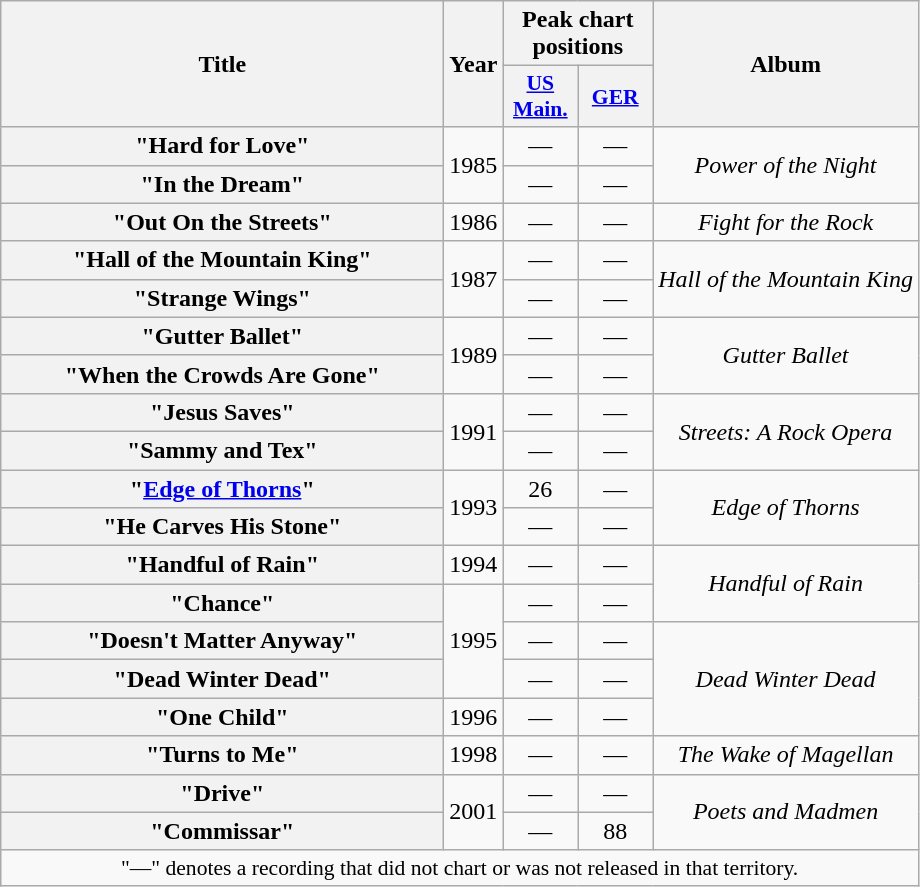<table class="wikitable plainrowheaders" style="text-align:center;">
<tr>
<th scope="col" rowspan="2" style="width:18em;">Title</th>
<th scope="col" rowspan="2">Year</th>
<th scope="col" colspan="2">Peak chart positions</th>
<th scope="col" rowspan="2">Album</th>
</tr>
<tr>
<th scope="col" style="width:3em;font-size:90%;"><a href='#'>US Main.</a><br></th>
<th scope="col" style="width:3em;font-size:90%;"><a href='#'>GER</a><br></th>
</tr>
<tr>
<th scope="row">"Hard for Love"</th>
<td rowspan="2">1985</td>
<td>—</td>
<td>—</td>
<td rowspan="2"><em>Power of the Night</em></td>
</tr>
<tr>
<th scope="row">"In the Dream"</th>
<td>—</td>
<td>—</td>
</tr>
<tr>
<th scope="row">"Out On the Streets"</th>
<td>1986</td>
<td>—</td>
<td>—</td>
<td><em>Fight for the Rock</em></td>
</tr>
<tr>
<th scope="row">"Hall of the Mountain King"</th>
<td rowspan="2">1987</td>
<td>—</td>
<td>—</td>
<td rowspan="2"><em>Hall of the Mountain King</em></td>
</tr>
<tr>
<th scope="row">"Strange Wings"</th>
<td>—</td>
<td>—</td>
</tr>
<tr>
<th scope="row">"Gutter Ballet"</th>
<td rowspan="2">1989</td>
<td>—</td>
<td>—</td>
<td rowspan="2"><em>Gutter Ballet</em></td>
</tr>
<tr>
<th scope="row">"When the Crowds Are Gone"</th>
<td>—</td>
<td>—</td>
</tr>
<tr>
<th scope="row">"Jesus Saves"</th>
<td rowspan="2">1991</td>
<td>—</td>
<td>—</td>
<td rowspan="2"><em>Streets: A Rock Opera</em></td>
</tr>
<tr>
<th scope="row">"Sammy and Tex"</th>
<td>—</td>
<td>—</td>
</tr>
<tr>
<th scope="row">"<a href='#'>Edge of Thorns</a>"</th>
<td rowspan="2">1993</td>
<td>26</td>
<td>—</td>
<td rowspan="2"><em>Edge of Thorns</em></td>
</tr>
<tr>
<th scope="row">"He Carves His Stone"</th>
<td>—</td>
<td>—</td>
</tr>
<tr>
<th scope="row">"Handful of Rain"</th>
<td>1994</td>
<td>—</td>
<td>—</td>
<td rowspan="2"><em>Handful of Rain</em></td>
</tr>
<tr>
<th scope="row">"Chance"</th>
<td rowspan="3">1995</td>
<td>—</td>
<td>—</td>
</tr>
<tr>
<th scope="row">"Doesn't Matter Anyway"</th>
<td>—</td>
<td>—</td>
<td rowspan="3"><em>Dead Winter Dead</em></td>
</tr>
<tr>
<th scope="row">"Dead Winter Dead"</th>
<td>—</td>
<td>—</td>
</tr>
<tr>
<th scope="row">"One Child"</th>
<td>1996</td>
<td>—</td>
<td>—</td>
</tr>
<tr>
<th scope="row">"Turns to Me"</th>
<td>1998</td>
<td>—</td>
<td>—</td>
<td><em>The Wake of Magellan</em></td>
</tr>
<tr>
<th scope="row">"Drive"</th>
<td rowspan="2">2001</td>
<td>—</td>
<td>—</td>
<td rowspan="2"><em>Poets and Madmen</em></td>
</tr>
<tr>
<th scope="row">"Commissar"</th>
<td>—</td>
<td>88</td>
</tr>
<tr>
<td colspan="5" style="font-size:90%">"—" denotes a recording that did not chart or was not released in that territory.</td>
</tr>
</table>
